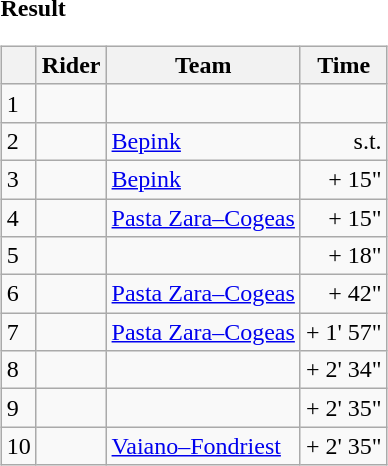<table>
<tr>
<td><strong>Result</strong><br><table class="wikitable">
<tr>
<th></th>
<th>Rider</th>
<th>Team</th>
<th>Time</th>
</tr>
<tr>
<td>1</td>
<td></td>
<td></td>
<td align="right"></td>
</tr>
<tr>
<td>2</td>
<td></td>
<td><a href='#'>Bepink</a></td>
<td align="right">s.t.</td>
</tr>
<tr>
<td>3</td>
<td></td>
<td><a href='#'>Bepink</a></td>
<td align="right">+ 15"</td>
</tr>
<tr>
<td>4</td>
<td></td>
<td><a href='#'>Pasta Zara–Cogeas</a></td>
<td align="right">+ 15"</td>
</tr>
<tr>
<td>5</td>
<td></td>
<td></td>
<td align="right">+ 18"</td>
</tr>
<tr>
<td>6</td>
<td></td>
<td><a href='#'>Pasta Zara–Cogeas</a></td>
<td align="right">+ 42"</td>
</tr>
<tr>
<td>7</td>
<td></td>
<td><a href='#'>Pasta Zara–Cogeas</a></td>
<td align="right">+ 1' 57"</td>
</tr>
<tr>
<td>8</td>
<td></td>
<td></td>
<td align="right">+ 2' 34"</td>
</tr>
<tr>
<td>9</td>
<td></td>
<td></td>
<td align="right">+ 2' 35"</td>
</tr>
<tr>
<td>10</td>
<td></td>
<td><a href='#'>Vaiano–Fondriest</a></td>
<td align="right">+ 2' 35"</td>
</tr>
</table>
</td>
</tr>
</table>
